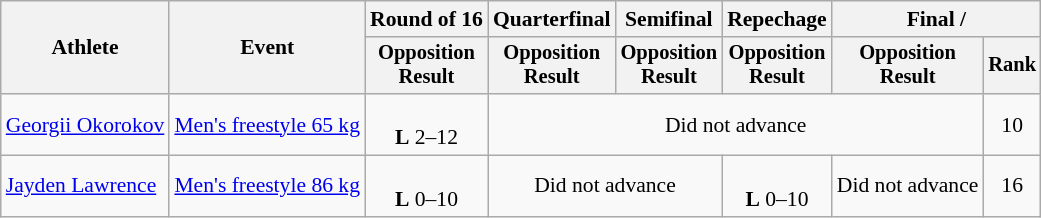<table class=wikitable style=font-size:90%;text-align:center>
<tr>
<th rowspan=2>Athlete</th>
<th rowspan=2>Event</th>
<th>Round of 16</th>
<th>Quarterfinal</th>
<th>Semifinal</th>
<th>Repechage</th>
<th colspan=2>Final / </th>
</tr>
<tr style=font-size:95%>
<th>Opposition<br>Result</th>
<th>Opposition<br>Result</th>
<th>Opposition<br>Result</th>
<th>Opposition<br>Result</th>
<th>Opposition<br>Result</th>
<th>Rank</th>
</tr>
<tr>
<td align=left><a href='#'>Georgii Okorokov</a></td>
<td align=left><a href='#'>Men's freestyle 65 kg</a></td>
<td><br><strong>L</strong> 2–12</td>
<td colspan=4>Did not advance</td>
<td>10</td>
</tr>
<tr>
<td align=left><a href='#'>Jayden Lawrence</a></td>
<td align=left><a href='#'>Men's freestyle 86 kg</a></td>
<td><br><strong>L</strong> 0–10</td>
<td colspan=2>Did not advance</td>
<td><br><strong>L</strong> 0–10</td>
<td>Did not advance</td>
<td>16</td>
</tr>
</table>
